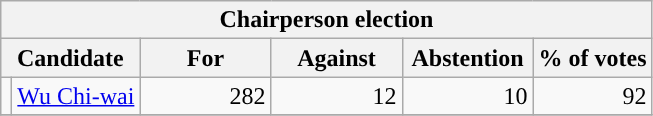<table class="wikitable" style="text-align:right">
<tr>
<th colspan=6>Chairperson election</th>
</tr>
<tr>
<th colspan=2>Candidate</th>
<th width=80px>For</th>
<th width=80px>Against</th>
<th width=80px>Abstention</th>
<th>% of votes</th>
</tr>
<tr>
<td></td>
<td align=left><a href='#'>Wu Chi-wai</a></td>
<td>282</td>
<td>12</td>
<td>10</td>
<td>92</td>
</tr>
<tr>
</tr>
</table>
